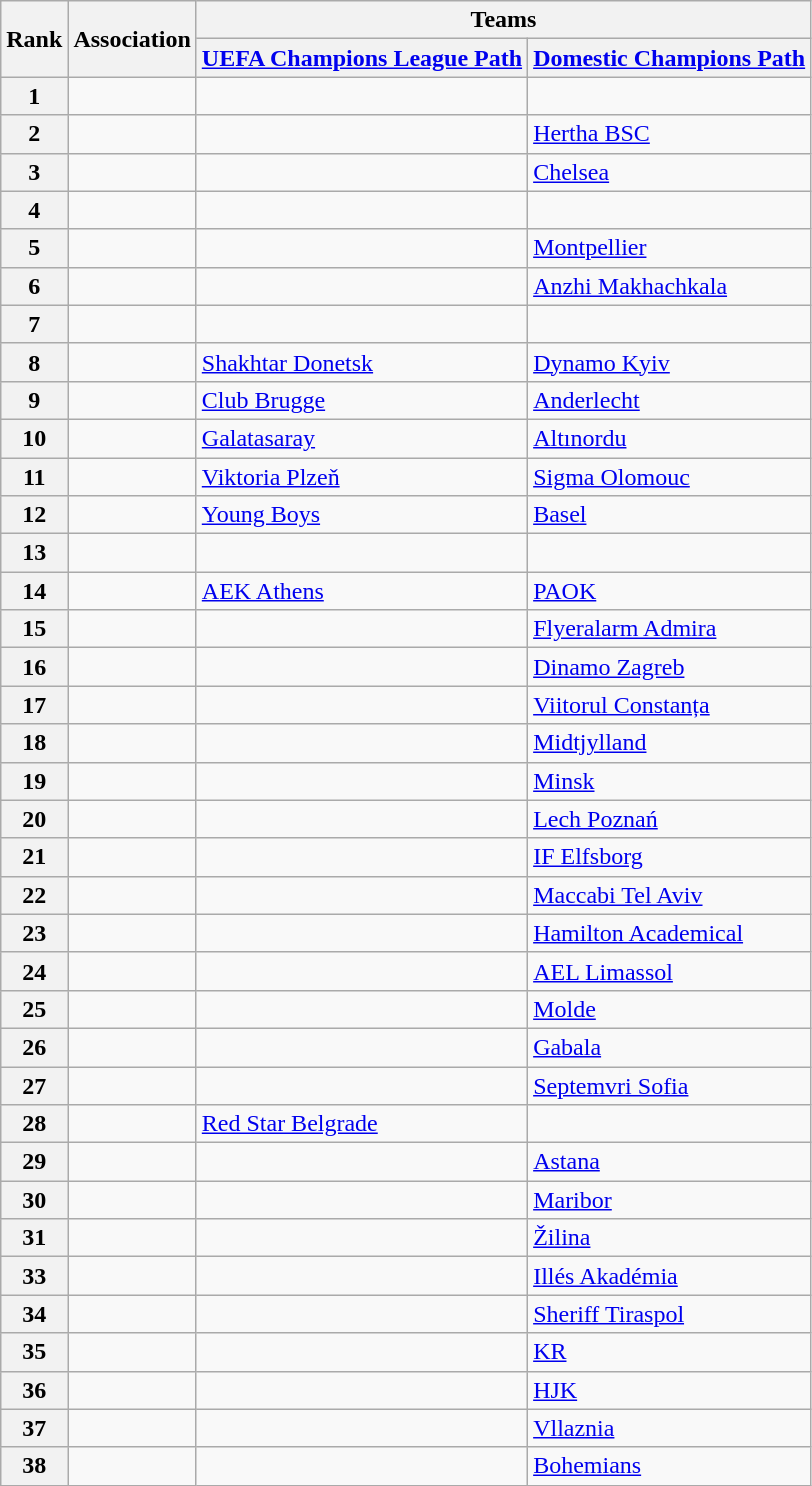<table class="wikitable">
<tr>
<th rowspan=2>Rank</th>
<th rowspan=2>Association</th>
<th colspan=2>Teams</th>
</tr>
<tr>
<th><a href='#'>UEFA Champions League Path</a></th>
<th><a href='#'>Domestic Champions Path</a></th>
</tr>
<tr>
<th>1</th>
<td></td>
<td></td>
<td></td>
</tr>
<tr>
<th>2</th>
<td></td>
<td></td>
<td><a href='#'>Hertha BSC</a> </td>
</tr>
<tr>
<th>3</th>
<td></td>
<td></td>
<td><a href='#'>Chelsea</a> </td>
</tr>
<tr>
<th>4</th>
<td></td>
<td></td>
<td></td>
</tr>
<tr>
<th>5</th>
<td></td>
<td></td>
<td><a href='#'>Montpellier</a> </td>
</tr>
<tr>
<th>6</th>
<td></td>
<td></td>
<td><a href='#'>Anzhi Makhachkala</a> </td>
</tr>
<tr>
<th>7</th>
<td></td>
<td></td>
<td></td>
</tr>
<tr>
<th>8</th>
<td></td>
<td><a href='#'>Shakhtar Donetsk</a></td>
<td><a href='#'>Dynamo Kyiv</a> </td>
</tr>
<tr>
<th>9</th>
<td></td>
<td><a href='#'>Club Brugge</a></td>
<td><a href='#'>Anderlecht</a> </td>
</tr>
<tr>
<th>10</th>
<td></td>
<td><a href='#'>Galatasaray</a></td>
<td><a href='#'>Altınordu</a> </td>
</tr>
<tr>
<th>11</th>
<td></td>
<td><a href='#'>Viktoria Plzeň</a></td>
<td><a href='#'>Sigma Olomouc</a> </td>
</tr>
<tr>
<th>12</th>
<td></td>
<td><a href='#'>Young Boys</a></td>
<td><a href='#'>Basel</a> </td>
</tr>
<tr>
<th>13</th>
<td></td>
<td></td>
<td></td>
</tr>
<tr>
<th>14</th>
<td></td>
<td><a href='#'>AEK Athens</a></td>
<td><a href='#'>PAOK</a> </td>
</tr>
<tr>
<th>15</th>
<td></td>
<td></td>
<td><a href='#'>Flyeralarm Admira</a> </td>
</tr>
<tr>
<th>16</th>
<td></td>
<td></td>
<td><a href='#'>Dinamo Zagreb</a> </td>
</tr>
<tr>
<th>17</th>
<td></td>
<td></td>
<td><a href='#'>Viitorul Constanța</a> </td>
</tr>
<tr>
<th>18</th>
<td></td>
<td></td>
<td><a href='#'>Midtjylland</a> </td>
</tr>
<tr>
<th>19</th>
<td></td>
<td></td>
<td><a href='#'>Minsk</a> </td>
</tr>
<tr>
<th>20</th>
<td></td>
<td></td>
<td><a href='#'>Lech Poznań</a>  </td>
</tr>
<tr>
<th>21</th>
<td></td>
<td></td>
<td><a href='#'>IF Elfsborg</a> </td>
</tr>
<tr>
<th>22</th>
<td></td>
<td></td>
<td><a href='#'>Maccabi Tel Aviv</a> </td>
</tr>
<tr>
<th>23</th>
<td></td>
<td></td>
<td><a href='#'>Hamilton Academical</a> </td>
</tr>
<tr>
<th>24</th>
<td></td>
<td></td>
<td><a href='#'>AEL Limassol</a> </td>
</tr>
<tr>
<th>25</th>
<td></td>
<td></td>
<td><a href='#'>Molde</a> </td>
</tr>
<tr>
<th>26</th>
<td></td>
<td></td>
<td><a href='#'>Gabala</a> </td>
</tr>
<tr>
<th>27</th>
<td></td>
<td></td>
<td><a href='#'>Septemvri Sofia</a> </td>
</tr>
<tr>
<th>28</th>
<td></td>
<td><a href='#'>Red Star Belgrade</a> </td>
<td></td>
</tr>
<tr>
<th>29</th>
<td></td>
<td></td>
<td><a href='#'>Astana</a> </td>
</tr>
<tr>
<th>30</th>
<td></td>
<td></td>
<td><a href='#'>Maribor</a> </td>
</tr>
<tr>
<th>31</th>
<td></td>
<td></td>
<td><a href='#'>Žilina</a> </td>
</tr>
<tr>
<th>33</th>
<td></td>
<td></td>
<td><a href='#'>Illés Akadémia</a> </td>
</tr>
<tr>
<th>34</th>
<td></td>
<td></td>
<td><a href='#'>Sheriff Tiraspol</a> </td>
</tr>
<tr>
<th>35</th>
<td></td>
<td></td>
<td><a href='#'>KR</a> </td>
</tr>
<tr>
<th>36</th>
<td></td>
<td></td>
<td><a href='#'>HJK</a> </td>
</tr>
<tr>
<th>37</th>
<td></td>
<td></td>
<td><a href='#'>Vllaznia</a> </td>
</tr>
<tr>
<th>38</th>
<td></td>
<td></td>
<td><a href='#'>Bohemians</a> </td>
</tr>
</table>
